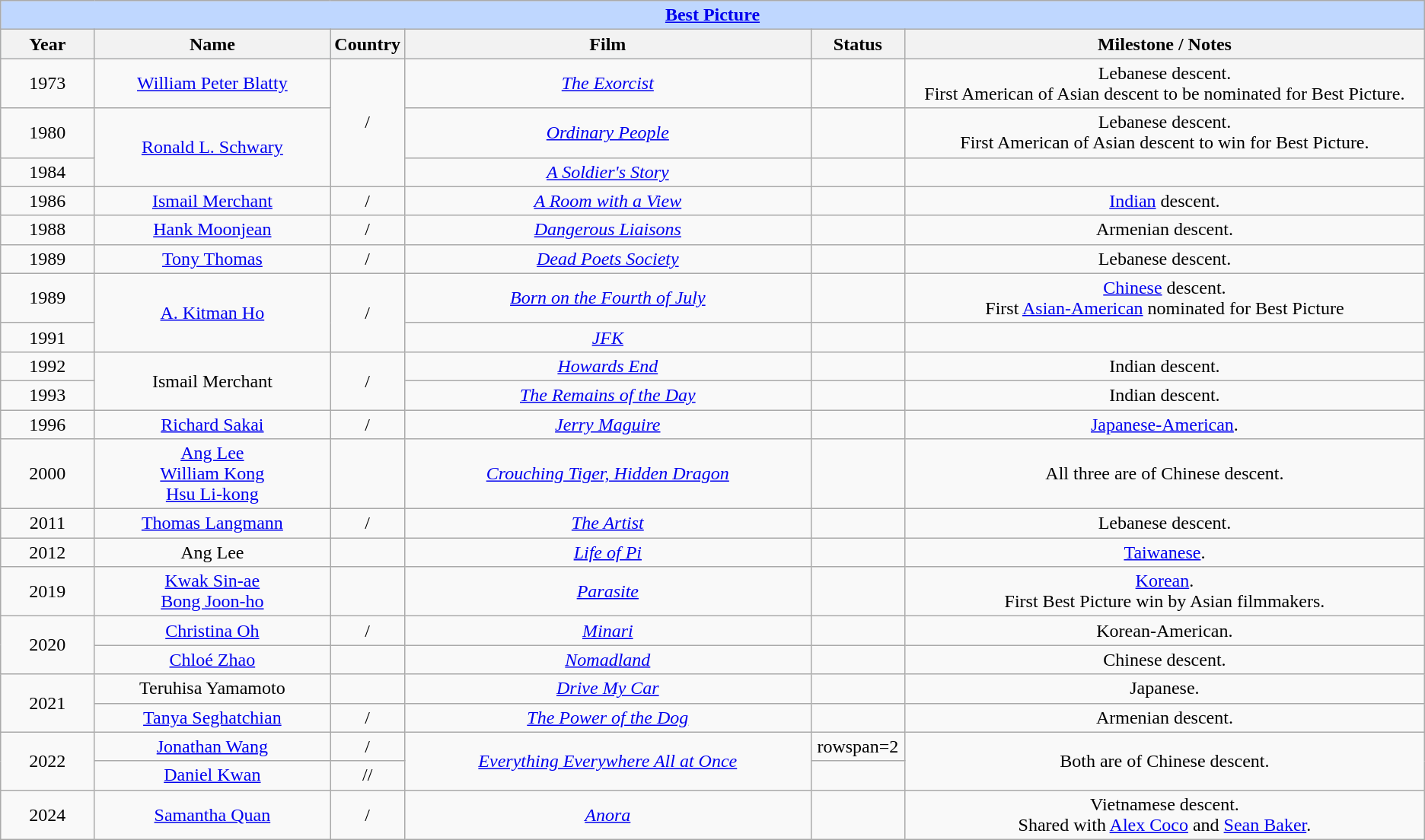<table class="wikitable" style="text-align: center">
<tr style="background:#bfd7ff;">
<td colspan="6" style="text-align:center;"><strong><a href='#'>Best Picture</a></strong></td>
</tr>
<tr style="background:#ebf5ff;">
<th width="75">Year</th>
<th width="200">Name</th>
<th width="50">Country</th>
<th width="350">Film</th>
<th width="75">Status</th>
<th width="450">Milestone / Notes</th>
</tr>
<tr>
<td>1973</td>
<td><a href='#'>William Peter Blatty</a></td>
<td rowspan="3">/</td>
<td><em><a href='#'>The Exorcist</a></em></td>
<td></td>
<td>Lebanese descent.<br>First American of Asian descent to be nominated for Best Picture.</td>
</tr>
<tr>
<td>1980</td>
<td rowspan=2><a href='#'>Ronald L. Schwary</a></td>
<td><em><a href='#'>Ordinary People</a></em></td>
<td></td>
<td>Lebanese descent.<br>First American of Asian descent to win for Best Picture.</td>
</tr>
<tr>
<td>1984</td>
<td><em><a href='#'>A Soldier's Story</a></em></td>
<td></td>
<td></td>
</tr>
<tr>
<td>1986</td>
<td><a href='#'>Ismail Merchant</a></td>
<td>/</td>
<td><em><a href='#'>A Room with a View</a></em></td>
<td></td>
<td><a href='#'>Indian</a> descent.</td>
</tr>
<tr>
<td>1988</td>
<td><a href='#'>Hank Moonjean</a></td>
<td style="text-align: center">/</td>
<td><em><a href='#'>Dangerous Liaisons</a></em></td>
<td></td>
<td>Armenian descent.<br></td>
</tr>
<tr>
<td>1989</td>
<td><a href='#'>Tony Thomas</a></td>
<td>/</td>
<td><em><a href='#'>Dead Poets Society</a></em></td>
<td></td>
<td>Lebanese descent.</td>
</tr>
<tr>
<td>1989</td>
<td rowspan=2><a href='#'>A. Kitman Ho</a></td>
<td rowspan=2>/</td>
<td><em><a href='#'>Born on the Fourth of July</a></em></td>
<td></td>
<td><a href='#'>Chinese</a> descent.<br>First <a href='#'>Asian-American</a> nominated for Best Picture<br></td>
</tr>
<tr>
<td>1991</td>
<td><em><a href='#'>JFK</a></em></td>
<td></td>
<td></td>
</tr>
<tr>
<td>1992</td>
<td rowspan=2>Ismail Merchant</td>
<td rowspan=2>/</td>
<td><em><a href='#'>Howards End</a></em></td>
<td></td>
<td>Indian descent.</td>
</tr>
<tr>
<td>1993</td>
<td><em><a href='#'>The Remains of the Day</a></em></td>
<td></td>
<td>Indian descent.<br></td>
</tr>
<tr>
<td>1996</td>
<td><a href='#'>Richard Sakai</a></td>
<td style="text-align: center">/</td>
<td><em><a href='#'>Jerry Maguire</a></em></td>
<td></td>
<td><a href='#'>Japanese-American</a>.<br></td>
</tr>
<tr>
<td>2000</td>
<td><a href='#'>Ang Lee</a><br><a href='#'>William Kong</a><br><a href='#'>Hsu Li-kong</a></td>
<td><br><br></td>
<td><em><a href='#'>Crouching Tiger, Hidden Dragon</a></em></td>
<td></td>
<td>All three are of Chinese descent.</td>
</tr>
<tr>
<td>2011</td>
<td><a href='#'>Thomas Langmann</a></td>
<td style="text-align: center">/</td>
<td><em><a href='#'>The Artist</a></em></td>
<td></td>
<td>Lebanese descent.</td>
</tr>
<tr>
<td>2012</td>
<td>Ang Lee</td>
<td style="text-align: center"></td>
<td><em><a href='#'>Life of Pi</a></em></td>
<td></td>
<td><a href='#'>Taiwanese</a>.<br></td>
</tr>
<tr>
<td>2019</td>
<td><a href='#'>Kwak Sin-ae</a><br><a href='#'>Bong Joon-ho</a></td>
<td></td>
<td><em><a href='#'>Parasite</a></em></td>
<td></td>
<td><a href='#'>Korean</a>.<br>First Best Picture win by Asian filmmakers.</td>
</tr>
<tr>
<td rowspan=2>2020</td>
<td><a href='#'>Christina Oh</a></td>
<td style="text-align: center">/</td>
<td><em><a href='#'>Minari</a></em></td>
<td></td>
<td>Korean-American.</td>
</tr>
<tr>
<td><a href='#'>Chloé Zhao</a></td>
<td style="text-align: center"></td>
<td><em><a href='#'>Nomadland</a></em></td>
<td></td>
<td>Chinese descent.</td>
</tr>
<tr>
<td rowspan=2>2021</td>
<td>Teruhisa Yamamoto</td>
<td style="text-align: center"></td>
<td><em><a href='#'>Drive My Car</a></em></td>
<td></td>
<td>Japanese.</td>
</tr>
<tr>
<td><a href='#'>Tanya Seghatchian</a></td>
<td style="text-align: center">/</td>
<td><em><a href='#'>The Power of the Dog</a></em></td>
<td></td>
<td>Armenian descent.<br></td>
</tr>
<tr>
<td rowspan=2>2022</td>
<td><a href='#'>Jonathan Wang</a></td>
<td style="text-align: center">/</td>
<td rowspan=2><em><a href='#'>Everything Everywhere All at Once</a></em></td>
<td>rowspan=2 </td>
<td rowspan=2>Both are of Chinese descent.<br></td>
</tr>
<tr>
<td><a href='#'>Daniel Kwan</a></td>
<td style="text-align: center">//</td>
</tr>
<tr>
<td>2024</td>
<td><a href='#'>Samantha Quan</a></td>
<td style="text-align: center">/</td>
<td><em><a href='#'>Anora</a></em></td>
<td></td>
<td>Vietnamese descent.<br>Shared with <a href='#'>Alex Coco</a> and <a href='#'>Sean Baker</a>.</td>
</tr>
</table>
